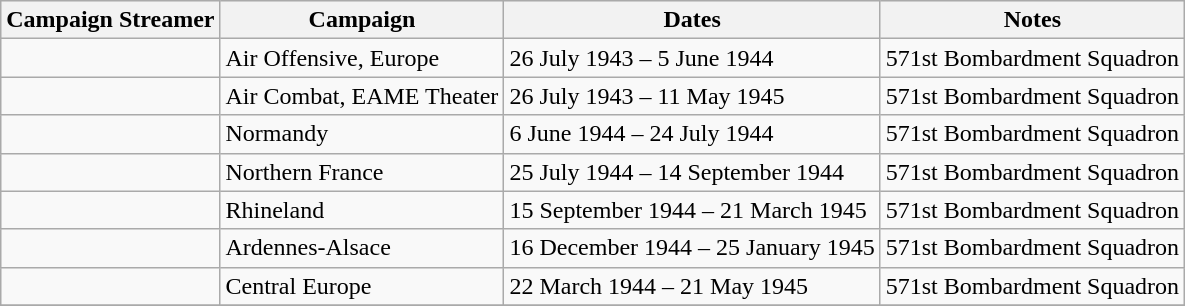<table class="wikitable">
<tr style="background:#efefef;">
<th>Campaign Streamer</th>
<th>Campaign</th>
<th>Dates</th>
<th>Notes</th>
</tr>
<tr>
<td></td>
<td>Air Offensive, Europe</td>
<td>26 July 1943 – 5 June 1944</td>
<td>571st Bombardment Squadron</td>
</tr>
<tr>
<td></td>
<td>Air Combat, EAME Theater</td>
<td>26 July 1943 – 11 May 1945</td>
<td>571st Bombardment Squadron</td>
</tr>
<tr>
<td></td>
<td>Normandy</td>
<td>6 June 1944 – 24 July 1944</td>
<td>571st Bombardment Squadron</td>
</tr>
<tr>
<td></td>
<td>Northern France</td>
<td>25 July 1944 – 14 September 1944</td>
<td>571st Bombardment Squadron</td>
</tr>
<tr>
<td></td>
<td>Rhineland</td>
<td>15 September 1944 – 21 March 1945</td>
<td>571st Bombardment Squadron</td>
</tr>
<tr>
<td></td>
<td>Ardennes-Alsace</td>
<td>16 December 1944 – 25 January 1945</td>
<td>571st Bombardment Squadron</td>
</tr>
<tr>
<td></td>
<td>Central Europe</td>
<td>22 March 1944 – 21 May 1945</td>
<td>571st Bombardment Squadron</td>
</tr>
<tr>
</tr>
</table>
